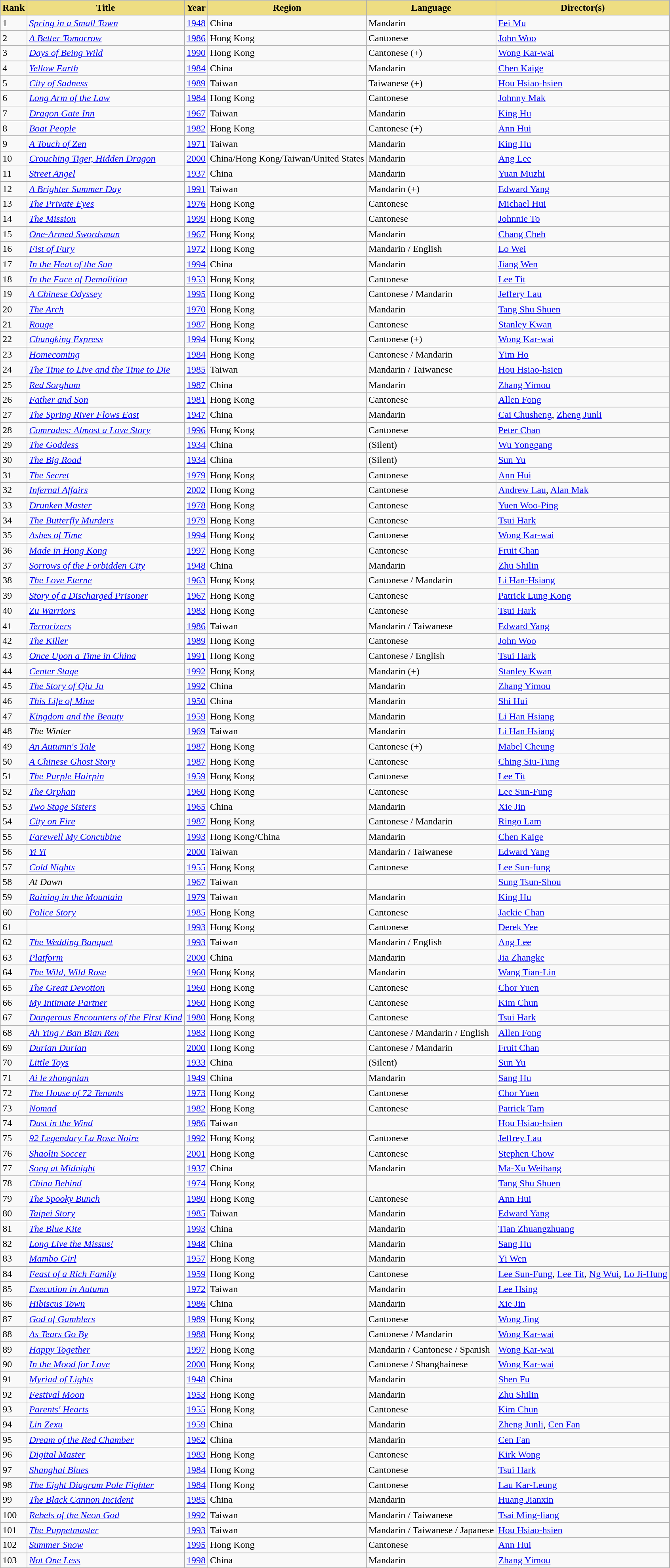<table class="wikitable sortable">
<tr>
<th style="background-color: #eedd82; color:black;">Rank</th>
<th style="background-color: #eedd82; color:black;">Title</th>
<th style="background-color: #eedd82; color:black;">Year</th>
<th style="background-color: #eedd82; color:black;">Region</th>
<th style="background-color: #eedd82; color:black;">Language</th>
<th style="background-color: #eedd82; color:black;">Director(s)</th>
</tr>
<tr>
<td>1</td>
<td><em><a href='#'>Spring in a Small Town</a></em></td>
<td><a href='#'>1948</a></td>
<td>China</td>
<td>Mandarin</td>
<td><a href='#'>Fei Mu</a></td>
</tr>
<tr>
<td>2</td>
<td><em><a href='#'>A Better Tomorrow</a></em></td>
<td><a href='#'>1986</a></td>
<td>Hong Kong</td>
<td>Cantonese</td>
<td><a href='#'>John Woo</a></td>
</tr>
<tr>
<td>3</td>
<td><em><a href='#'>Days of Being Wild</a></em></td>
<td><a href='#'>1990</a></td>
<td>Hong Kong</td>
<td>Cantonese (+)</td>
<td><a href='#'>Wong Kar-wai</a></td>
</tr>
<tr>
<td>4</td>
<td><em><a href='#'>Yellow Earth</a></em></td>
<td><a href='#'>1984</a></td>
<td>China</td>
<td>Mandarin</td>
<td><a href='#'>Chen Kaige</a></td>
</tr>
<tr>
<td>5</td>
<td><em><a href='#'>City of Sadness</a></em></td>
<td><a href='#'>1989</a></td>
<td>Taiwan</td>
<td>Taiwanese (+)</td>
<td><a href='#'>Hou Hsiao-hsien</a></td>
</tr>
<tr>
<td>6</td>
<td><em><a href='#'>Long Arm of the Law</a></em></td>
<td><a href='#'>1984</a></td>
<td>Hong Kong</td>
<td>Cantonese</td>
<td><a href='#'>Johnny Mak</a></td>
</tr>
<tr>
<td>7</td>
<td><em><a href='#'>Dragon Gate Inn</a></em></td>
<td><a href='#'>1967</a></td>
<td>Taiwan</td>
<td>Mandarin</td>
<td><a href='#'>King Hu</a></td>
</tr>
<tr>
<td>8</td>
<td><em><a href='#'>Boat People</a></em></td>
<td><a href='#'>1982</a></td>
<td>Hong Kong</td>
<td>Cantonese (+)</td>
<td><a href='#'>Ann Hui</a></td>
</tr>
<tr>
<td>9</td>
<td><em><a href='#'>A Touch of Zen</a></em></td>
<td><a href='#'>1971</a></td>
<td>Taiwan</td>
<td>Mandarin</td>
<td><a href='#'>King Hu</a></td>
</tr>
<tr>
<td>10</td>
<td><em><a href='#'>Crouching Tiger, Hidden Dragon</a></em></td>
<td><a href='#'>2000</a></td>
<td>China/Hong Kong/Taiwan/United States</td>
<td>Mandarin</td>
<td><a href='#'>Ang Lee</a></td>
</tr>
<tr>
<td>11</td>
<td><em><a href='#'>Street Angel</a></em></td>
<td><a href='#'>1937</a></td>
<td>China</td>
<td>Mandarin</td>
<td><a href='#'>Yuan Muzhi</a></td>
</tr>
<tr>
<td>12</td>
<td><em><a href='#'>A Brighter Summer Day</a></em></td>
<td><a href='#'>1991</a></td>
<td>Taiwan</td>
<td>Mandarin (+)</td>
<td><a href='#'>Edward Yang</a></td>
</tr>
<tr>
<td>13</td>
<td><em><a href='#'>The Private Eyes</a></em></td>
<td><a href='#'>1976</a></td>
<td>Hong Kong</td>
<td>Cantonese</td>
<td><a href='#'>Michael Hui</a></td>
</tr>
<tr>
<td>14</td>
<td><em><a href='#'>The Mission</a></em></td>
<td><a href='#'>1999</a></td>
<td>Hong Kong</td>
<td>Cantonese</td>
<td><a href='#'>Johnnie To</a></td>
</tr>
<tr>
<td>15</td>
<td><em><a href='#'>One-Armed Swordsman</a></em></td>
<td><a href='#'>1967</a></td>
<td>Hong Kong</td>
<td>Mandarin</td>
<td><a href='#'>Chang Cheh</a></td>
</tr>
<tr>
<td>16</td>
<td><em><a href='#'>Fist of Fury</a></em></td>
<td><a href='#'>1972</a></td>
<td>Hong Kong</td>
<td>Mandarin / English</td>
<td><a href='#'>Lo Wei</a></td>
</tr>
<tr>
<td>17</td>
<td><em><a href='#'>In the Heat of the Sun</a></em></td>
<td><a href='#'>1994</a></td>
<td>China</td>
<td>Mandarin</td>
<td><a href='#'>Jiang Wen</a></td>
</tr>
<tr>
<td>18</td>
<td><em><a href='#'>In the Face of Demolition</a></em></td>
<td><a href='#'>1953</a></td>
<td>Hong Kong</td>
<td>Cantonese</td>
<td><a href='#'>Lee Tit</a></td>
</tr>
<tr>
<td>19</td>
<td><em><a href='#'>A Chinese Odyssey</a></em></td>
<td><a href='#'>1995</a></td>
<td>Hong Kong</td>
<td>Cantonese / Mandarin</td>
<td><a href='#'>Jeffery Lau</a></td>
</tr>
<tr>
<td>20</td>
<td><em><a href='#'>The Arch</a></em></td>
<td><a href='#'>1970</a></td>
<td>Hong Kong</td>
<td>Mandarin</td>
<td><a href='#'>Tang Shu Shuen</a></td>
</tr>
<tr>
<td>21</td>
<td><em><a href='#'>Rouge</a></em></td>
<td><a href='#'>1987</a></td>
<td>Hong Kong</td>
<td>Cantonese</td>
<td><a href='#'>Stanley Kwan</a></td>
</tr>
<tr>
<td>22</td>
<td><em><a href='#'>Chungking Express</a></em></td>
<td><a href='#'>1994</a></td>
<td>Hong Kong</td>
<td>Cantonese (+)</td>
<td><a href='#'>Wong Kar-wai</a></td>
</tr>
<tr>
<td>23</td>
<td><em><a href='#'>Homecoming</a></em></td>
<td><a href='#'>1984</a></td>
<td>Hong Kong</td>
<td>Cantonese / Mandarin</td>
<td><a href='#'>Yim Ho</a></td>
</tr>
<tr>
<td>24</td>
<td><em><a href='#'>The Time to Live and the Time to Die</a></em></td>
<td><a href='#'>1985</a></td>
<td>Taiwan</td>
<td>Mandarin / Taiwanese</td>
<td><a href='#'>Hou Hsiao-hsien</a></td>
</tr>
<tr>
<td>25</td>
<td><em><a href='#'>Red Sorghum</a></em></td>
<td><a href='#'>1987</a></td>
<td>China</td>
<td>Mandarin</td>
<td><a href='#'>Zhang Yimou</a></td>
</tr>
<tr>
<td>26</td>
<td><em><a href='#'>Father and Son</a></em></td>
<td><a href='#'>1981</a></td>
<td>Hong Kong</td>
<td>Cantonese</td>
<td><a href='#'>Allen Fong</a></td>
</tr>
<tr>
<td>27</td>
<td><em><a href='#'>The Spring River Flows East</a></em></td>
<td><a href='#'>1947</a></td>
<td>China</td>
<td>Mandarin</td>
<td><a href='#'>Cai Chusheng</a>, <a href='#'>Zheng Junli</a></td>
</tr>
<tr>
<td>28</td>
<td><em><a href='#'>Comrades: Almost a Love Story</a></em></td>
<td><a href='#'>1996</a></td>
<td>Hong Kong</td>
<td>Cantonese</td>
<td><a href='#'>Peter Chan</a></td>
</tr>
<tr>
<td>29</td>
<td><em><a href='#'>The Goddess</a></em></td>
<td><a href='#'>1934</a></td>
<td>China</td>
<td>(Silent)</td>
<td><a href='#'>Wu Yonggang</a></td>
</tr>
<tr>
<td>30</td>
<td><em><a href='#'>The Big Road</a></em></td>
<td><a href='#'>1934</a></td>
<td>China</td>
<td>(Silent)</td>
<td><a href='#'>Sun Yu</a></td>
</tr>
<tr>
<td>31</td>
<td><em><a href='#'>The Secret</a></em></td>
<td><a href='#'>1979</a></td>
<td>Hong Kong</td>
<td>Cantonese</td>
<td><a href='#'>Ann Hui</a></td>
</tr>
<tr>
<td>32</td>
<td><em><a href='#'>Infernal Affairs</a></em></td>
<td><a href='#'>2002</a></td>
<td>Hong Kong</td>
<td>Cantonese</td>
<td><a href='#'>Andrew Lau</a>, <a href='#'>Alan Mak</a></td>
</tr>
<tr>
<td>33</td>
<td><em><a href='#'>Drunken Master</a></em></td>
<td><a href='#'>1978</a></td>
<td>Hong Kong</td>
<td>Cantonese</td>
<td><a href='#'>Yuen Woo-Ping</a></td>
</tr>
<tr>
<td>34</td>
<td><em><a href='#'>The Butterfly Murders</a></em></td>
<td><a href='#'>1979</a></td>
<td>Hong Kong</td>
<td>Cantonese</td>
<td><a href='#'>Tsui Hark</a></td>
</tr>
<tr>
<td>35</td>
<td><em><a href='#'>Ashes of Time</a></em></td>
<td><a href='#'>1994</a></td>
<td>Hong Kong</td>
<td>Cantonese</td>
<td><a href='#'>Wong Kar-wai</a></td>
</tr>
<tr>
<td>36</td>
<td><em><a href='#'>Made in Hong Kong</a></em></td>
<td><a href='#'>1997</a></td>
<td>Hong Kong</td>
<td>Cantonese</td>
<td><a href='#'>Fruit Chan</a></td>
</tr>
<tr>
<td>37</td>
<td><em><a href='#'>Sorrows of the Forbidden City</a></em></td>
<td><a href='#'>1948</a></td>
<td>China</td>
<td>Mandarin</td>
<td><a href='#'>Zhu Shilin</a></td>
</tr>
<tr>
<td>38</td>
<td><em><a href='#'>The Love Eterne</a></em></td>
<td><a href='#'>1963</a></td>
<td>Hong Kong</td>
<td>Cantonese / Mandarin</td>
<td><a href='#'>Li Han-Hsiang</a></td>
</tr>
<tr>
<td>39</td>
<td><em><a href='#'>Story of a Discharged Prisoner</a></em></td>
<td><a href='#'>1967</a></td>
<td>Hong Kong</td>
<td>Cantonese</td>
<td><a href='#'>Patrick Lung Kong</a></td>
</tr>
<tr>
<td>40</td>
<td><em><a href='#'>Zu Warriors</a></em></td>
<td><a href='#'>1983</a></td>
<td>Hong Kong</td>
<td>Cantonese</td>
<td><a href='#'>Tsui Hark</a></td>
</tr>
<tr>
<td>41</td>
<td><em><a href='#'>Terrorizers</a></em></td>
<td><a href='#'>1986</a></td>
<td>Taiwan</td>
<td>Mandarin / Taiwanese</td>
<td><a href='#'>Edward Yang</a></td>
</tr>
<tr>
<td>42</td>
<td><em><a href='#'>The Killer</a></em></td>
<td><a href='#'>1989</a></td>
<td>Hong Kong</td>
<td>Cantonese</td>
<td><a href='#'>John Woo</a></td>
</tr>
<tr>
<td>43</td>
<td><em><a href='#'>Once Upon a Time in China</a></em></td>
<td><a href='#'>1991</a></td>
<td>Hong Kong</td>
<td>Cantonese / English</td>
<td><a href='#'>Tsui Hark</a></td>
</tr>
<tr>
<td>44</td>
<td><em><a href='#'>Center Stage</a></em></td>
<td><a href='#'>1992</a></td>
<td>Hong Kong</td>
<td>Mandarin (+)</td>
<td><a href='#'>Stanley Kwan</a></td>
</tr>
<tr>
<td>45</td>
<td><em><a href='#'>The Story of Qiu Ju</a></em></td>
<td><a href='#'>1992</a></td>
<td>China</td>
<td>Mandarin</td>
<td><a href='#'>Zhang Yimou</a></td>
</tr>
<tr>
<td>46</td>
<td><em><a href='#'>This Life of Mine</a></em></td>
<td><a href='#'>1950</a></td>
<td>China</td>
<td>Mandarin</td>
<td><a href='#'>Shi Hui</a></td>
</tr>
<tr>
<td>47</td>
<td><em><a href='#'>Kingdom and the Beauty</a></em></td>
<td><a href='#'>1959</a></td>
<td>Hong Kong</td>
<td>Mandarin</td>
<td><a href='#'>Li Han Hsiang</a></td>
</tr>
<tr>
<td>48</td>
<td><em>The Winter</em></td>
<td><a href='#'>1969</a></td>
<td>Taiwan</td>
<td>Mandarin</td>
<td><a href='#'>Li Han Hsiang</a></td>
</tr>
<tr>
<td>49</td>
<td><em><a href='#'>An Autumn's Tale</a></em></td>
<td><a href='#'>1987</a></td>
<td>Hong Kong</td>
<td>Cantonese (+)</td>
<td><a href='#'>Mabel Cheung</a></td>
</tr>
<tr>
<td>50</td>
<td><em><a href='#'>A Chinese Ghost Story</a></em></td>
<td><a href='#'>1987</a></td>
<td>Hong Kong</td>
<td>Cantonese</td>
<td><a href='#'>Ching Siu-Tung</a></td>
</tr>
<tr>
<td>51</td>
<td><em><a href='#'>The Purple Hairpin</a></em></td>
<td><a href='#'>1959</a></td>
<td>Hong Kong</td>
<td>Cantonese</td>
<td><a href='#'>Lee Tit</a></td>
</tr>
<tr>
<td>52</td>
<td><em><a href='#'>The Orphan</a></em></td>
<td><a href='#'>1960</a></td>
<td>Hong Kong</td>
<td>Cantonese</td>
<td><a href='#'>Lee Sun-Fung</a></td>
</tr>
<tr>
<td>53</td>
<td><em><a href='#'>Two Stage Sisters</a></em></td>
<td><a href='#'>1965</a></td>
<td>China</td>
<td>Mandarin</td>
<td><a href='#'>Xie Jin</a></td>
</tr>
<tr>
<td>54</td>
<td><em><a href='#'>City on Fire</a></em></td>
<td><a href='#'>1987</a></td>
<td>Hong Kong</td>
<td>Cantonese / Mandarin</td>
<td><a href='#'>Ringo Lam</a></td>
</tr>
<tr>
<td>55</td>
<td><em><a href='#'>Farewell My Concubine</a></em></td>
<td><a href='#'>1993</a></td>
<td>Hong Kong/China</td>
<td>Mandarin</td>
<td><a href='#'>Chen Kaige</a></td>
</tr>
<tr>
<td>56</td>
<td><em><a href='#'>Yi Yi</a></em></td>
<td><a href='#'>2000</a></td>
<td>Taiwan</td>
<td>Mandarin / Taiwanese</td>
<td><a href='#'>Edward Yang</a></td>
</tr>
<tr>
<td>57</td>
<td><em><a href='#'>Cold Nights</a></em></td>
<td><a href='#'>1955</a></td>
<td>Hong Kong</td>
<td>Cantonese</td>
<td><a href='#'>Lee Sun-fung</a></td>
</tr>
<tr>
<td>58</td>
<td><em>At Dawn</em></td>
<td><a href='#'>1967</a></td>
<td>Taiwan</td>
<td></td>
<td><a href='#'>Sung Tsun-Shou</a></td>
</tr>
<tr>
<td>59</td>
<td><em><a href='#'>Raining in the Mountain</a></em></td>
<td><a href='#'>1979</a></td>
<td>Taiwan</td>
<td>Mandarin</td>
<td><a href='#'>King Hu</a></td>
</tr>
<tr>
<td>60</td>
<td><em><a href='#'>Police Story</a></em></td>
<td><a href='#'>1985</a></td>
<td>Hong Kong</td>
<td>Cantonese</td>
<td><a href='#'>Jackie Chan</a></td>
</tr>
<tr>
<td>61</td>
<td></td>
<td><a href='#'>1993</a></td>
<td>Hong Kong</td>
<td>Cantonese</td>
<td><a href='#'>Derek Yee</a></td>
</tr>
<tr>
<td>62</td>
<td><em><a href='#'>The Wedding Banquet</a></em></td>
<td><a href='#'>1993</a></td>
<td>Taiwan</td>
<td>Mandarin / English</td>
<td><a href='#'>Ang Lee</a></td>
</tr>
<tr>
<td>63</td>
<td><em><a href='#'>Platform</a></em></td>
<td><a href='#'>2000</a></td>
<td>China</td>
<td>Mandarin</td>
<td><a href='#'>Jia Zhangke</a></td>
</tr>
<tr>
<td>64</td>
<td><em><a href='#'>The Wild, Wild Rose</a></em></td>
<td><a href='#'>1960</a></td>
<td>Hong Kong</td>
<td>Mandarin</td>
<td><a href='#'>Wang Tian-Lin</a></td>
</tr>
<tr>
<td>65</td>
<td><em><a href='#'>The Great Devotion</a></em></td>
<td><a href='#'>1960</a></td>
<td>Hong Kong</td>
<td>Cantonese</td>
<td><a href='#'>Chor Yuen</a></td>
</tr>
<tr>
<td>66</td>
<td><em><a href='#'>My Intimate Partner</a></em></td>
<td><a href='#'>1960</a></td>
<td>Hong Kong</td>
<td>Cantonese</td>
<td><a href='#'>Kim Chun</a></td>
</tr>
<tr>
<td>67</td>
<td><em><a href='#'>Dangerous Encounters of the First Kind</a></em></td>
<td><a href='#'>1980</a></td>
<td>Hong Kong</td>
<td>Cantonese</td>
<td><a href='#'>Tsui Hark</a></td>
</tr>
<tr>
<td>68</td>
<td><em><a href='#'>Ah Ying / Ban Bian Ren</a></em></td>
<td><a href='#'>1983</a></td>
<td>Hong Kong</td>
<td>Cantonese / Mandarin / English</td>
<td><a href='#'>Allen Fong</a></td>
</tr>
<tr>
<td>69</td>
<td><em><a href='#'>Durian Durian</a></em></td>
<td><a href='#'>2000</a></td>
<td>Hong Kong</td>
<td>Cantonese / Mandarin</td>
<td><a href='#'>Fruit Chan</a></td>
</tr>
<tr>
<td>70</td>
<td><em><a href='#'>Little Toys</a></em></td>
<td><a href='#'>1933</a></td>
<td>China</td>
<td>(Silent)</td>
<td><a href='#'>Sun Yu</a></td>
</tr>
<tr>
<td>71</td>
<td><em><a href='#'>Ai le zhongnian</a></em></td>
<td><a href='#'>1949</a></td>
<td>China</td>
<td>Mandarin</td>
<td><a href='#'>Sang Hu</a></td>
</tr>
<tr>
<td>72</td>
<td><em><a href='#'>The House of 72 Tenants</a></em></td>
<td><a href='#'>1973</a></td>
<td>Hong Kong</td>
<td>Cantonese</td>
<td><a href='#'>Chor Yuen</a></td>
</tr>
<tr>
<td>73</td>
<td><em><a href='#'>Nomad</a></em></td>
<td><a href='#'>1982</a></td>
<td>Hong Kong</td>
<td>Cantonese</td>
<td><a href='#'>Patrick Tam</a></td>
</tr>
<tr>
<td>74</td>
<td><em><a href='#'>Dust in the Wind</a></em></td>
<td><a href='#'>1986</a></td>
<td>Taiwan</td>
<td></td>
<td><a href='#'>Hou Hsiao-hsien</a></td>
</tr>
<tr>
<td>75</td>
<td><em><a href='#'>92 Legendary La Rose Noire</a></em></td>
<td><a href='#'>1992</a></td>
<td>Hong Kong</td>
<td>Cantonese</td>
<td><a href='#'>Jeffrey Lau</a></td>
</tr>
<tr>
<td>76</td>
<td><em><a href='#'>Shaolin Soccer</a></em></td>
<td><a href='#'>2001</a></td>
<td>Hong Kong</td>
<td>Cantonese</td>
<td><a href='#'>Stephen Chow</a></td>
</tr>
<tr>
<td>77</td>
<td><em><a href='#'>Song at Midnight</a></em></td>
<td><a href='#'>1937</a></td>
<td>China</td>
<td>Mandarin</td>
<td><a href='#'>Ma-Xu Weibang</a></td>
</tr>
<tr>
<td>78</td>
<td><em><a href='#'>China Behind</a></em></td>
<td><a href='#'>1974</a></td>
<td>Hong Kong</td>
<td></td>
<td><a href='#'>Tang Shu Shuen</a></td>
</tr>
<tr>
<td>79</td>
<td><em><a href='#'>The Spooky Bunch</a></em></td>
<td><a href='#'>1980</a></td>
<td>Hong Kong</td>
<td>Cantonese</td>
<td><a href='#'>Ann Hui</a></td>
</tr>
<tr>
<td>80</td>
<td><em><a href='#'>Taipei Story</a></em></td>
<td><a href='#'>1985</a></td>
<td>Taiwan</td>
<td>Mandarin</td>
<td><a href='#'>Edward Yang</a></td>
</tr>
<tr>
<td>81</td>
<td><em><a href='#'>The Blue Kite</a></em></td>
<td><a href='#'>1993</a></td>
<td>China</td>
<td>Mandarin</td>
<td><a href='#'>Tian Zhuangzhuang</a></td>
</tr>
<tr>
<td>82</td>
<td><em><a href='#'>Long Live the Missus!</a></em></td>
<td><a href='#'>1948</a></td>
<td>China</td>
<td>Mandarin</td>
<td><a href='#'>Sang Hu</a></td>
</tr>
<tr>
<td>83</td>
<td><em><a href='#'>Mambo Girl</a></em></td>
<td><a href='#'>1957</a></td>
<td>Hong Kong</td>
<td>Mandarin</td>
<td><a href='#'>Yi Wen</a></td>
</tr>
<tr>
<td>84</td>
<td><em><a href='#'>Feast of a Rich Family</a></em></td>
<td><a href='#'>1959</a></td>
<td>Hong Kong</td>
<td>Cantonese</td>
<td><a href='#'>Lee Sun-Fung</a>, <a href='#'>Lee Tit</a>, <a href='#'>Ng Wui</a>, <a href='#'>Lo Ji-Hung</a></td>
</tr>
<tr>
<td>85</td>
<td><em><a href='#'>Execution in Autumn</a></em></td>
<td><a href='#'>1972</a></td>
<td>Taiwan</td>
<td>Mandarin</td>
<td><a href='#'>Lee Hsing</a></td>
</tr>
<tr>
<td>86</td>
<td><em><a href='#'>Hibiscus Town</a></em></td>
<td><a href='#'>1986</a></td>
<td>China</td>
<td>Mandarin</td>
<td><a href='#'>Xie Jin</a></td>
</tr>
<tr>
<td>87</td>
<td><em><a href='#'>God of Gamblers</a></em></td>
<td><a href='#'>1989</a></td>
<td>Hong Kong</td>
<td>Cantonese</td>
<td><a href='#'>Wong Jing</a></td>
</tr>
<tr>
<td>88</td>
<td><em><a href='#'>As Tears Go By</a></em></td>
<td><a href='#'>1988</a></td>
<td>Hong Kong</td>
<td>Cantonese / Mandarin</td>
<td><a href='#'>Wong Kar-wai</a></td>
</tr>
<tr>
<td>89</td>
<td><em><a href='#'>Happy Together</a></em></td>
<td><a href='#'>1997</a></td>
<td>Hong Kong</td>
<td>Mandarin / Cantonese / Spanish</td>
<td><a href='#'>Wong Kar-wai</a></td>
</tr>
<tr>
<td>90</td>
<td><em><a href='#'>In the Mood for Love</a></em></td>
<td><a href='#'>2000</a></td>
<td>Hong Kong</td>
<td>Cantonese / Shanghainese</td>
<td><a href='#'>Wong Kar-wai</a></td>
</tr>
<tr>
<td>91</td>
<td><em><a href='#'>Myriad of Lights</a></em></td>
<td><a href='#'>1948</a></td>
<td>China</td>
<td>Mandarin</td>
<td><a href='#'>Shen Fu</a></td>
</tr>
<tr>
<td>92</td>
<td><em><a href='#'>Festival Moon</a></em></td>
<td><a href='#'>1953</a></td>
<td>Hong Kong</td>
<td>Mandarin</td>
<td><a href='#'>Zhu Shilin</a></td>
</tr>
<tr>
<td>93</td>
<td><em><a href='#'>Parents' Hearts</a></em></td>
<td><a href='#'>1955</a></td>
<td>Hong Kong</td>
<td>Cantonese</td>
<td><a href='#'>Kim Chun</a></td>
</tr>
<tr>
<td>94</td>
<td><em><a href='#'>Lin Zexu</a></em></td>
<td><a href='#'>1959</a></td>
<td>China</td>
<td>Mandarin</td>
<td><a href='#'>Zheng Junli</a>, <a href='#'>Cen Fan</a></td>
</tr>
<tr>
<td>95</td>
<td><em><a href='#'>Dream of the Red Chamber</a></em></td>
<td><a href='#'>1962</a></td>
<td>China</td>
<td>Mandarin</td>
<td><a href='#'>Cen Fan</a></td>
</tr>
<tr>
<td>96</td>
<td><em><a href='#'>Digital Master</a></em></td>
<td><a href='#'>1983</a></td>
<td>Hong Kong</td>
<td>Cantonese</td>
<td><a href='#'>Kirk Wong</a></td>
</tr>
<tr>
<td>97</td>
<td><em><a href='#'>Shanghai Blues</a></em></td>
<td><a href='#'>1984</a></td>
<td>Hong Kong</td>
<td>Cantonese</td>
<td><a href='#'>Tsui Hark</a></td>
</tr>
<tr>
<td>98</td>
<td><em><a href='#'>The Eight Diagram Pole Fighter</a></em></td>
<td><a href='#'>1984</a></td>
<td>Hong Kong</td>
<td>Cantonese</td>
<td><a href='#'>Lau Kar-Leung</a></td>
</tr>
<tr>
<td>99</td>
<td><em><a href='#'>The Black Cannon Incident</a></em></td>
<td><a href='#'>1985</a></td>
<td>China</td>
<td>Mandarin</td>
<td><a href='#'>Huang Jianxin</a></td>
</tr>
<tr>
<td>100</td>
<td><em><a href='#'>Rebels of the Neon God</a></em></td>
<td><a href='#'>1992</a></td>
<td>Taiwan</td>
<td>Mandarin / Taiwanese</td>
<td><a href='#'>Tsai Ming-liang</a></td>
</tr>
<tr>
<td>101</td>
<td><em><a href='#'>The Puppetmaster</a></em></td>
<td><a href='#'>1993</a></td>
<td>Taiwan</td>
<td>Mandarin / Taiwanese / Japanese</td>
<td><a href='#'>Hou Hsiao-hsien</a></td>
</tr>
<tr>
<td>102</td>
<td><em><a href='#'>Summer Snow</a></em></td>
<td><a href='#'>1995</a></td>
<td>Hong Kong</td>
<td>Cantonese</td>
<td><a href='#'>Ann Hui</a></td>
</tr>
<tr>
<td>103</td>
<td><em><a href='#'>Not One Less</a></em></td>
<td><a href='#'>1998</a></td>
<td>China</td>
<td>Mandarin</td>
<td><a href='#'>Zhang Yimou</a></td>
</tr>
</table>
